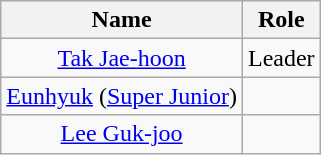<table class="wikitable" style="text-align: center;">
<tr>
<th>Name</th>
<th>Role</th>
</tr>
<tr>
<td><a href='#'>Tak Jae-hoon</a></td>
<td>Leader</td>
</tr>
<tr>
<td><a href='#'>Eunhyuk</a> (<a href='#'>Super Junior</a>)</td>
<td></td>
</tr>
<tr>
<td><a href='#'>Lee Guk-joo</a></td>
<td></td>
</tr>
</table>
